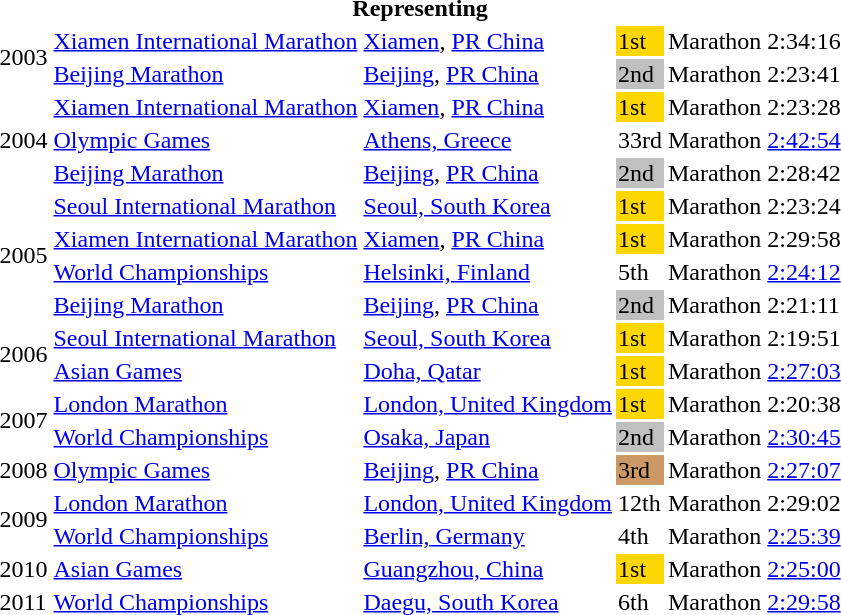<table>
<tr>
<th colspan="6">Representing </th>
</tr>
<tr>
<td rowspan=2>2003</td>
<td><a href='#'>Xiamen International Marathon</a></td>
<td><a href='#'>Xiamen</a>, <a href='#'>PR China</a></td>
<td bgcolor="gold">1st</td>
<td>Marathon</td>
<td>2:34:16</td>
</tr>
<tr>
<td><a href='#'>Beijing Marathon</a></td>
<td><a href='#'>Beijing</a>, <a href='#'>PR China</a></td>
<td bgcolor="silver">2nd</td>
<td>Marathon</td>
<td>2:23:41</td>
</tr>
<tr>
<td rowspan=3>2004</td>
<td><a href='#'>Xiamen International Marathon</a></td>
<td><a href='#'>Xiamen</a>, <a href='#'>PR China</a></td>
<td bgcolor="gold">1st</td>
<td>Marathon</td>
<td>2:23:28</td>
</tr>
<tr>
<td><a href='#'>Olympic Games</a></td>
<td><a href='#'>Athens, Greece</a></td>
<td>33rd</td>
<td>Marathon</td>
<td><a href='#'>2:42:54</a></td>
</tr>
<tr>
<td><a href='#'>Beijing Marathon</a></td>
<td><a href='#'>Beijing</a>, <a href='#'>PR China</a></td>
<td bgcolor="silver">2nd</td>
<td>Marathon</td>
<td>2:28:42</td>
</tr>
<tr>
<td rowspan=4>2005</td>
<td><a href='#'>Seoul International Marathon</a></td>
<td><a href='#'>Seoul, South Korea</a></td>
<td bgcolor="gold">1st</td>
<td>Marathon</td>
<td>2:23:24</td>
</tr>
<tr>
<td><a href='#'>Xiamen International Marathon</a></td>
<td><a href='#'>Xiamen</a>, <a href='#'>PR China</a></td>
<td bgcolor="gold">1st</td>
<td>Marathon</td>
<td>2:29:58</td>
</tr>
<tr>
<td><a href='#'>World Championships</a></td>
<td><a href='#'>Helsinki, Finland</a></td>
<td>5th</td>
<td>Marathon</td>
<td><a href='#'>2:24:12</a></td>
</tr>
<tr>
<td><a href='#'>Beijing Marathon</a></td>
<td><a href='#'>Beijing</a>, <a href='#'>PR China</a></td>
<td bgcolor="silver">2nd</td>
<td>Marathon</td>
<td>2:21:11</td>
</tr>
<tr>
<td rowspan=2>2006</td>
<td><a href='#'>Seoul International Marathon</a></td>
<td><a href='#'>Seoul, South Korea</a></td>
<td bgcolor="gold">1st</td>
<td>Marathon</td>
<td>2:19:51</td>
</tr>
<tr>
<td><a href='#'>Asian Games</a></td>
<td><a href='#'>Doha, Qatar</a></td>
<td bgcolor="gold">1st</td>
<td>Marathon</td>
<td><a href='#'>2:27:03</a></td>
</tr>
<tr>
<td rowspan=2>2007</td>
<td><a href='#'>London Marathon</a></td>
<td><a href='#'>London, United Kingdom</a></td>
<td bgcolor="gold">1st</td>
<td>Marathon</td>
<td>2:20:38</td>
</tr>
<tr>
<td><a href='#'>World Championships</a></td>
<td><a href='#'>Osaka, Japan</a></td>
<td bgcolor="silver">2nd</td>
<td>Marathon</td>
<td><a href='#'>2:30:45</a></td>
</tr>
<tr>
<td>2008</td>
<td><a href='#'>Olympic Games</a></td>
<td><a href='#'>Beijing</a>, <a href='#'>PR China</a></td>
<td bgcolor="cc9966">3rd</td>
<td>Marathon</td>
<td><a href='#'>2:27:07</a></td>
</tr>
<tr>
<td rowspan=2>2009</td>
<td><a href='#'>London Marathon</a></td>
<td><a href='#'>London, United Kingdom</a></td>
<td>12th</td>
<td>Marathon</td>
<td>2:29:02</td>
</tr>
<tr>
<td><a href='#'>World Championships</a></td>
<td><a href='#'>Berlin, Germany</a></td>
<td>4th</td>
<td>Marathon</td>
<td><a href='#'>2:25:39</a></td>
</tr>
<tr>
<td>2010</td>
<td><a href='#'>Asian Games</a></td>
<td><a href='#'>Guangzhou, China</a></td>
<td bgcolor="gold">1st</td>
<td>Marathon</td>
<td><a href='#'>2:25:00</a></td>
</tr>
<tr>
<td>2011</td>
<td><a href='#'>World Championships</a></td>
<td><a href='#'>Daegu, South Korea</a></td>
<td>6th</td>
<td>Marathon</td>
<td><a href='#'>2:29:58</a></td>
</tr>
</table>
